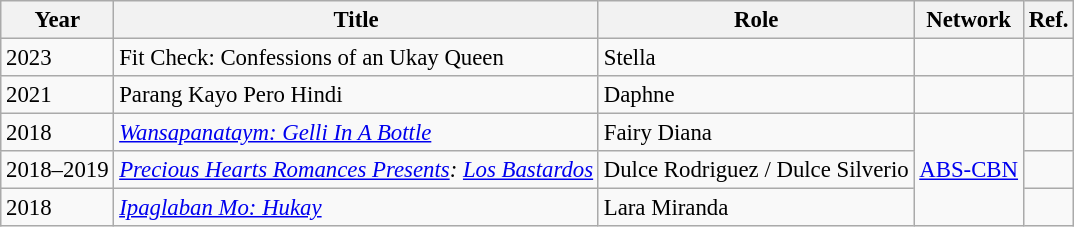<table class="wikitable" style="font-size: 95%;">
<tr>
<th>Year</th>
<th>Title</th>
<th>Role</th>
<th>Network</th>
<th>Ref.</th>
</tr>
<tr>
<td>2023</td>
<td>Fit Check: Confessions of an Ukay Queen</td>
<td>Stella</td>
<td></td>
<td></td>
</tr>
<tr>
<td>2021</td>
<td>Parang Kayo Pero Hindi</td>
<td>Daphne</td>
<td></td>
<td></td>
</tr>
<tr>
<td>2018</td>
<td><em><a href='#'> Wansapanataym: Gelli In A Bottle</a></em></td>
<td>Fairy Diana</td>
<td rowspan="3"><a href='#'>ABS-CBN</a></td>
<td></td>
</tr>
<tr>
<td>2018–2019</td>
<td><em><a href='#'>Precious Hearts Romances Presents</a>: <a href='#'>Los Bastardos</a></em></td>
<td>Dulce Rodriguez / Dulce Silverio</td>
<td></td>
</tr>
<tr>
<td>2018</td>
<td><em><a href='#'>Ipaglaban Mo: Hukay</a></em></td>
<td>Lara Miranda</td>
<td></td>
</tr>
</table>
